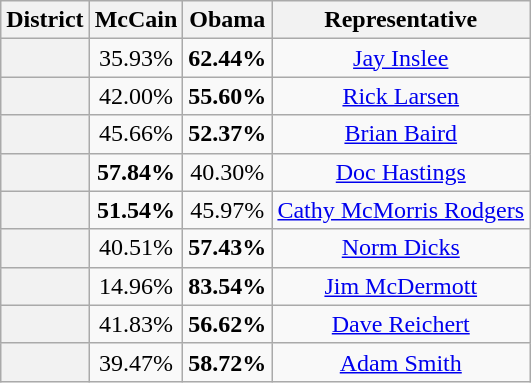<table class=wikitable>
<tr>
<th>District</th>
<th>McCain</th>
<th>Obama</th>
<th>Representative</th>
</tr>
<tr align=center>
<th></th>
<td>35.93%</td>
<td><strong>62.44%</strong></td>
<td><a href='#'>Jay Inslee</a></td>
</tr>
<tr align=center>
<th></th>
<td>42.00%</td>
<td><strong>55.60%</strong></td>
<td><a href='#'>Rick Larsen</a></td>
</tr>
<tr align=center>
<th></th>
<td>45.66%</td>
<td><strong>52.37%</strong></td>
<td><a href='#'>Brian Baird</a></td>
</tr>
<tr align=center>
<th></th>
<td><strong>57.84%</strong></td>
<td>40.30%</td>
<td><a href='#'>Doc Hastings</a></td>
</tr>
<tr align=center>
<th></th>
<td><strong>51.54%</strong></td>
<td>45.97%</td>
<td><a href='#'>Cathy McMorris Rodgers</a></td>
</tr>
<tr align=center>
<th></th>
<td>40.51%</td>
<td><strong>57.43%</strong></td>
<td><a href='#'>Norm Dicks</a></td>
</tr>
<tr align=center>
<th></th>
<td>14.96%</td>
<td><strong>83.54%</strong></td>
<td><a href='#'>Jim McDermott</a></td>
</tr>
<tr align=center>
<th></th>
<td>41.83%</td>
<td><strong>56.62%</strong></td>
<td><a href='#'>Dave Reichert</a></td>
</tr>
<tr align=center>
<th></th>
<td>39.47%</td>
<td><strong>58.72%</strong></td>
<td><a href='#'>Adam Smith</a></td>
</tr>
</table>
